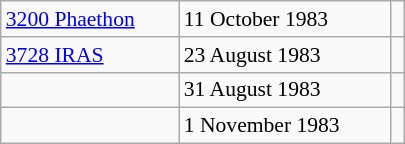<table class="wikitable" style="font-size: 0.9em; width: 270px;">
<tr>
<td><a href='#'>3200 Phaethon</a></td>
<td>11 October 1983</td>
<td></td>
</tr>
<tr>
<td><a href='#'>3728 IRAS</a></td>
<td>23 August 1983</td>
<td></td>
</tr>
<tr>
<td></td>
<td>31 August 1983</td>
<td></td>
</tr>
<tr>
<td></td>
<td>1 November 1983</td>
<td></td>
</tr>
</table>
